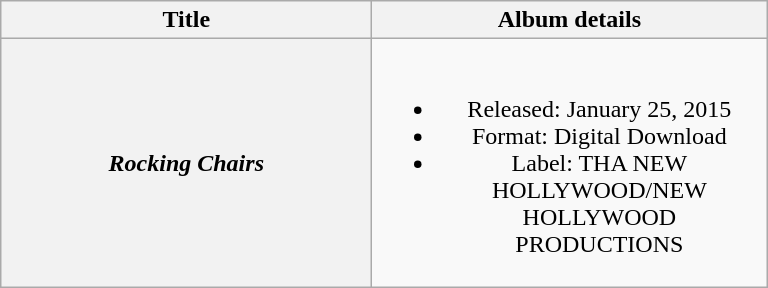<table class="wikitable plainrowheaders" style="text-align:center;">
<tr>
<th scope="col" style="width:15em;">Title</th>
<th scope="col" style="width:16em;">Album details</th>
</tr>
<tr>
<th scope="row"><em>Rocking Chairs</em></th>
<td><br><ul><li>Released: January 25, 2015</li><li>Format: Digital Download</li><li>Label: THA NEW HOLLYWOOD/NEW HOLLYWOOD PRODUCTIONS</li></ul></td>
</tr>
</table>
